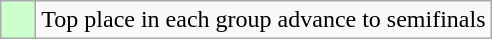<table class="wikitable">
<tr>
<td style="background:#cfc;">    </td>
<td>Top place in each group advance to semifinals</td>
</tr>
</table>
